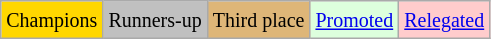<table class="wikitable">
<tr>
<td bgcolor=gold><small>Champions</small></td>
<td bgcolor=silver><small>Runners-up</small></td>
<td bgcolor=#deb678><small>Third place</small></td>
<td bgcolor="#DDFFDD"><small><a href='#'>Promoted</a></small></td>
<td bgcolor="#FFCCCC"><small><a href='#'>Relegated</a></small></td>
</tr>
</table>
